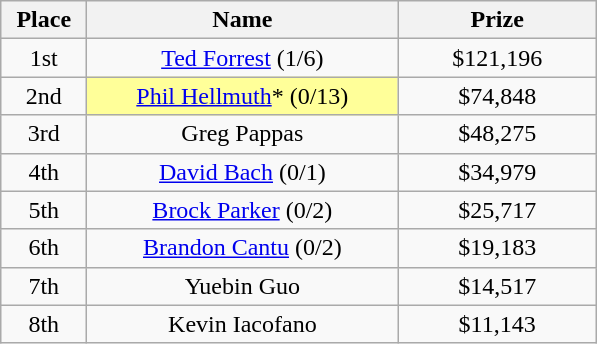<table class="wikitable">
<tr>
<th width="50">Place</th>
<th width="200">Name</th>
<th width="125">Prize</th>
</tr>
<tr>
<td align = "center">1st</td>
<td align = "center"><a href='#'>Ted Forrest</a> (1/6)</td>
<td align = "center">$121,196</td>
</tr>
<tr>
<td align = "center">2nd</td>
<td align = "center" bgcolor="#FFFF99"><a href='#'>Phil Hellmuth</a>* (0/13)</td>
<td align = "center">$74,848</td>
</tr>
<tr>
<td align = "center">3rd</td>
<td align = "center">Greg Pappas</td>
<td align = "center">$48,275</td>
</tr>
<tr>
<td align = "center">4th</td>
<td align = "center"><a href='#'>David Bach</a> (0/1)</td>
<td align = "center">$34,979</td>
</tr>
<tr>
<td align = "center">5th</td>
<td align = "center"><a href='#'>Brock Parker</a> (0/2)</td>
<td align = "center">$25,717</td>
</tr>
<tr>
<td align = "center">6th</td>
<td align = "center"><a href='#'>Brandon Cantu</a> (0/2)</td>
<td align = "center">$19,183</td>
</tr>
<tr>
<td align = "center">7th</td>
<td align = "center">Yuebin Guo</td>
<td align = "center">$14,517</td>
</tr>
<tr>
<td align = "center">8th</td>
<td align = "center">Kevin Iacofano</td>
<td align = "center">$11,143</td>
</tr>
</table>
